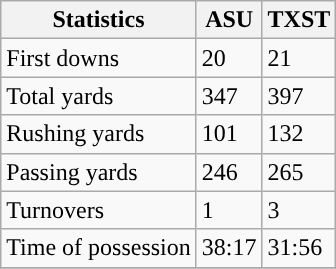<table class="wikitable" style="float: left;">
<tr>
<th>Statistics</th>
<th>ASU</th>
<th>TXST</th>
</tr>
<tr>
<td>First downs</td>
<td>20</td>
<td>21</td>
</tr>
<tr>
<td>Total yards</td>
<td>347</td>
<td>397</td>
</tr>
<tr>
<td>Rushing yards</td>
<td>101</td>
<td>132</td>
</tr>
<tr>
<td>Passing yards</td>
<td>246</td>
<td>265</td>
</tr>
<tr>
<td>Turnovers</td>
<td>1</td>
<td>3</td>
</tr>
<tr>
<td>Time of possession</td>
<td>38:17</td>
<td>31:56</td>
</tr>
<tr>
</tr>
</table>
